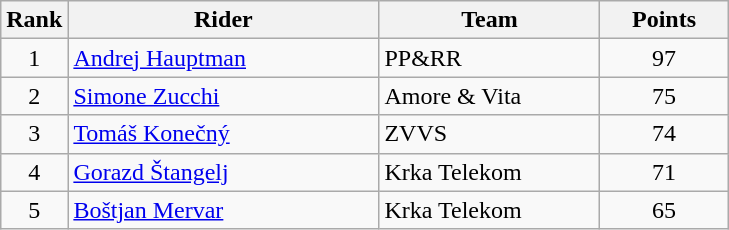<table class="wikitable">
<tr>
<th>Rank</th>
<th>Rider</th>
<th>Team</th>
<th>Points</th>
</tr>
<tr>
<td align=center>1</td>
<td width=200> <a href='#'>Andrej Hauptman</a> </td>
<td width=140>PP&RR</td>
<td width=78 align=center>97</td>
</tr>
<tr>
<td align=center>2</td>
<td> <a href='#'>Simone Zucchi</a></td>
<td>Amore & Vita</td>
<td align=center>75</td>
</tr>
<tr>
<td align=center>3</td>
<td> <a href='#'>Tomáš Konečný</a></td>
<td>ZVVS</td>
<td align=center>74</td>
</tr>
<tr>
<td align=center>4</td>
<td> <a href='#'>Gorazd Štangelj</a></td>
<td>Krka Telekom</td>
<td align=center>71</td>
</tr>
<tr>
<td align=center>5</td>
<td> <a href='#'>Boštjan Mervar</a></td>
<td>Krka Telekom</td>
<td align=center>65</td>
</tr>
</table>
